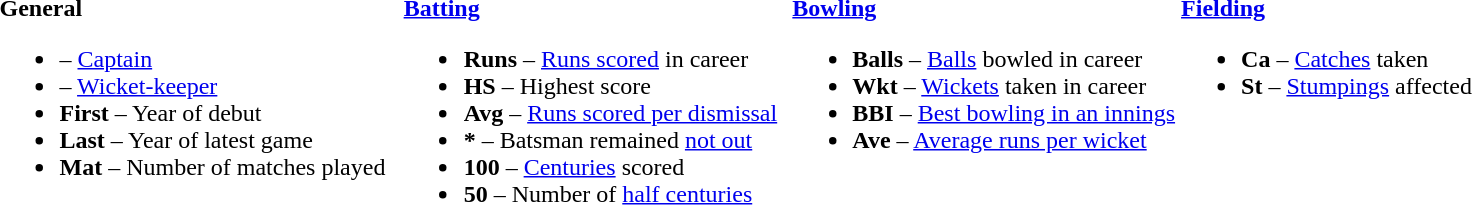<table>
<tr>
<td valign="top" style="width:26%"><br><strong>General</strong><ul><li> – <a href='#'>Captain</a></li><li> – <a href='#'>Wicket-keeper</a></li><li><strong>First</strong> – Year of debut</li><li><strong>Last</strong> – Year of latest game</li><li><strong>Mat</strong> – Number of matches played</li></ul></td>
<td valign="top" style="width:25%"><br><strong><a href='#'>Batting</a></strong><ul><li><strong>Runs</strong> – <a href='#'>Runs scored</a> in career</li><li><strong>HS</strong> – Highest score</li><li><strong>Avg</strong> – <a href='#'>Runs scored per dismissal</a></li><li><strong>*</strong> – Batsman remained <a href='#'>not out</a></li><li><strong>100</strong> – <a href='#'>Centuries</a> scored</li><li><strong>50</strong> – Number of <a href='#'>half centuries</a></li></ul></td>
<td valign="top" style="width:25%"><br><strong><a href='#'>Bowling</a></strong><ul><li><strong>Balls</strong> – <a href='#'>Balls</a> bowled in career</li><li><strong>Wkt</strong> – <a href='#'>Wickets</a> taken in career</li><li><strong>BBI</strong> – <a href='#'>Best bowling in an innings</a></li><li><strong>Ave</strong> – <a href='#'>Average runs per wicket</a></li></ul></td>
<td valign="top" style="width:24%"><br><strong><a href='#'>Fielding</a></strong><ul><li><strong>Ca</strong> – <a href='#'>Catches</a> taken</li><li><strong>St</strong> – <a href='#'>Stumpings</a> affected</li></ul></td>
</tr>
</table>
